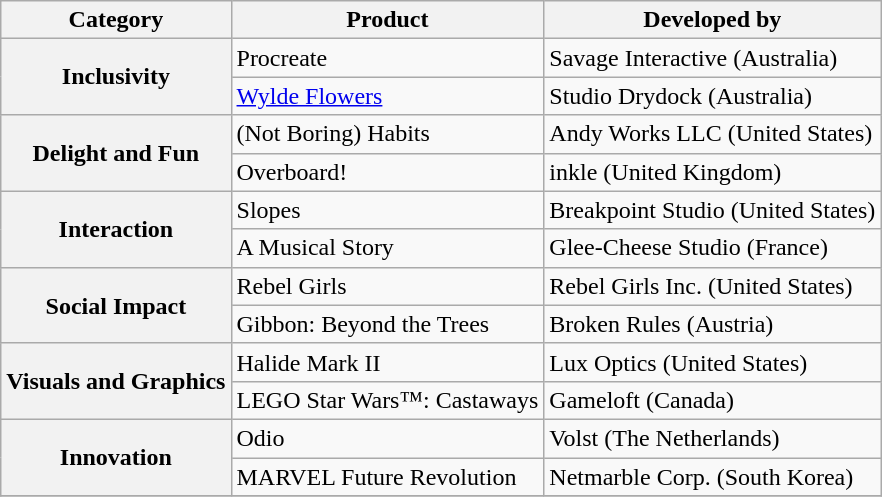<table class="wikitable">
<tr>
<th>Category</th>
<th>Product</th>
<th>Developed by</th>
</tr>
<tr>
<th rowspan="2">Inclusivity</th>
<td>Procreate</td>
<td>Savage Interactive (Australia)</td>
</tr>
<tr>
<td><a href='#'>Wylde Flowers</a></td>
<td>Studio Drydock (Australia)</td>
</tr>
<tr>
<th rowspan="2">Delight and Fun</th>
<td>(Not Boring) Habits</td>
<td>Andy Works LLC (United States)</td>
</tr>
<tr>
<td>Overboard!</td>
<td>inkle (United Kingdom)</td>
</tr>
<tr>
<th rowspan="2">Interaction</th>
<td>Slopes</td>
<td>Breakpoint Studio (United States)</td>
</tr>
<tr>
<td>A Musical Story</td>
<td>Glee-Cheese Studio (France)</td>
</tr>
<tr>
<th rowspan="2">Social Impact</th>
<td>Rebel Girls</td>
<td>Rebel Girls Inc. (United States)</td>
</tr>
<tr>
<td>Gibbon: Beyond the Trees</td>
<td>Broken Rules (Austria)</td>
</tr>
<tr>
<th rowspan="2">Visuals and Graphics</th>
<td>Halide Mark II</td>
<td>Lux Optics (United States)</td>
</tr>
<tr>
<td>LEGO Star Wars™: Castaways</td>
<td>Gameloft (Canada)</td>
</tr>
<tr>
<th rowspan="2">Innovation</th>
<td>Odio</td>
<td>Volst (The Netherlands)</td>
</tr>
<tr>
<td>MARVEL Future Revolution</td>
<td>Netmarble Corp. (South Korea)</td>
</tr>
<tr>
</tr>
</table>
